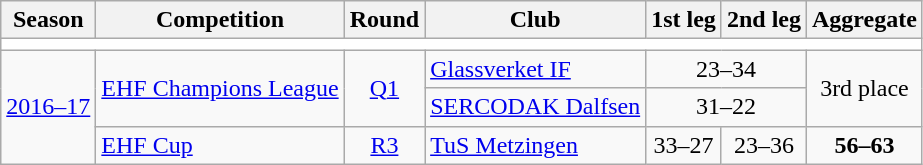<table class="wikitable">
<tr>
<th>Season</th>
<th>Competition</th>
<th>Round</th>
<th>Club</th>
<th>1st leg</th>
<th>2nd leg</th>
<th>Aggregate</th>
</tr>
<tr>
<td colspan="7" bgcolor=white></td>
</tr>
<tr>
<td rowspan="3"><a href='#'>2016–17</a></td>
<td rowspan="2"><a href='#'>EHF Champions League</a></td>
<td rowspan="2" style="text-align:center;"><a href='#'>Q1</a></td>
<td> <a href='#'>Glassverket IF</a></td>
<td colspan="2" style="text-align:center;">23–34</td>
<td rowspan="2" style="text-align:center;">3rd place</td>
</tr>
<tr>
<td> <a href='#'>SERCODAK Dalfsen</a></td>
<td colspan="2" style="text-align:center;">31–22</td>
</tr>
<tr>
<td><a href='#'>EHF Cup</a></td>
<td style="text-align:center;"><a href='#'>R3</a></td>
<td> <a href='#'>TuS Metzingen</a></td>
<td style="text-align:center;">33–27</td>
<td style="text-align:center;">23–36</td>
<td style="text-align:center;"><strong>56–63</strong></td>
</tr>
</table>
